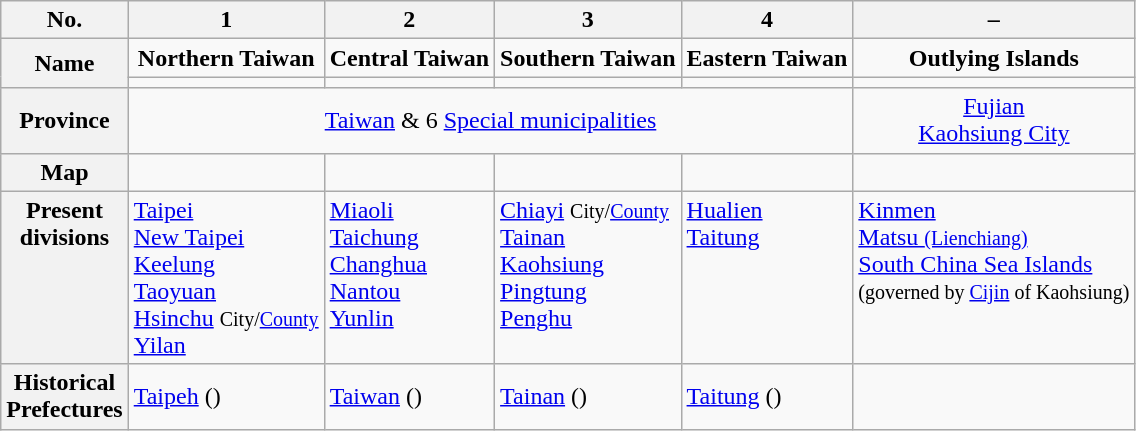<table class=wikitable>
<tr>
<th>No.</th>
<th>1</th>
<th>2</th>
<th>3</th>
<th>4</th>
<th>–</th>
</tr>
<tr align=center>
<th rowspan=2>Name</th>
<td><strong>Northern Taiwan</strong></td>
<td><strong>Central Taiwan</strong></td>
<td><strong>Southern Taiwan</strong></td>
<td><strong>Eastern Taiwan</strong></td>
<td><strong>Outlying Islands</strong></td>
</tr>
<tr align=center>
<td><span></span></td>
<td><span></span></td>
<td><span></span></td>
<td><span></span></td>
<td><span></span></td>
</tr>
<tr align=center>
<th>Province</th>
<td colspan=4><a href='#'>Taiwan</a> & 6 <a href='#'>Special municipalities</a></td>
<td><a href='#'>Fujian</a><br><a href='#'>Kaohsiung City</a></td>
</tr>
<tr>
<th>Map</th>
<td></td>
<td></td>
<td></td>
<td></td>
<td></td>
</tr>
<tr valign=top>
<th>Present<br>divisions</th>
<td><a href='#'>Taipei</a><br><a href='#'>New Taipei</a><br><a href='#'>Keelung</a><br><a href='#'>Taoyuan</a><br><a href='#'>Hsinchu</a> <small>City/<a href='#'>County</a></small><br><a href='#'>Yilan</a></td>
<td><a href='#'>Miaoli</a><br><a href='#'>Taichung</a><br><a href='#'>Changhua</a><br><a href='#'>Nantou</a><br><a href='#'>Yunlin</a></td>
<td><a href='#'>Chiayi</a> <small>City/<a href='#'>County</a></small><br><a href='#'>Tainan</a><br><a href='#'>Kaohsiung</a><br><a href='#'>Pingtung</a><br><a href='#'>Penghu</a></td>
<td><a href='#'>Hualien</a><br><a href='#'>Taitung</a></td>
<td><a href='#'>Kinmen</a><br><a href='#'>Matsu <small>(Lienchiang)</small></a><br> <a href='#'>South China Sea Islands</a><br><small>(governed by <a href='#'>Cijin</a> of Kaohsiung)</small></td>
</tr>
<tr>
<th>Historical<br>Prefectures</th>
<td><a href='#'>Taipeh</a> ()</td>
<td><a href='#'>Taiwan</a> ()</td>
<td><a href='#'>Tainan</a> ()</td>
<td><a href='#'>Taitung</a> ()</td>
<td></td>
</tr>
</table>
